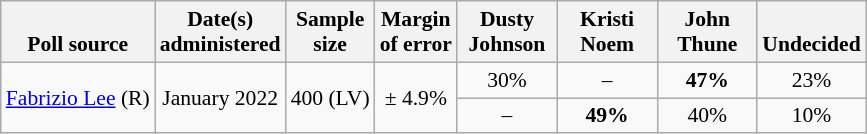<table class="wikitable" style="font-size:90%;text-align:center;">
<tr valign=bottom>
<th>Poll source</th>
<th>Date(s)<br>administered</th>
<th>Sample<br>size</th>
<th>Margin<br>of error</th>
<th style="width:60px;">Dusty<br>Johnson</th>
<th style="width:60px;">Kristi<br>Noem</th>
<th style="width:60px;">John<br>Thune</th>
<th>Undecided</th>
</tr>
<tr>
<td style="text-align:left;" rowspan="2"><a href='#'>Fabrizio Lee</a> (R)</td>
<td rowspan="2">January 2022</td>
<td rowspan="2">400 (LV)</td>
<td rowspan="2">± 4.9%</td>
<td>30%</td>
<td>–</td>
<td><strong>47%</strong></td>
<td>23%</td>
</tr>
<tr>
<td>–</td>
<td><strong>49%</strong></td>
<td>40%</td>
<td>10%</td>
</tr>
</table>
